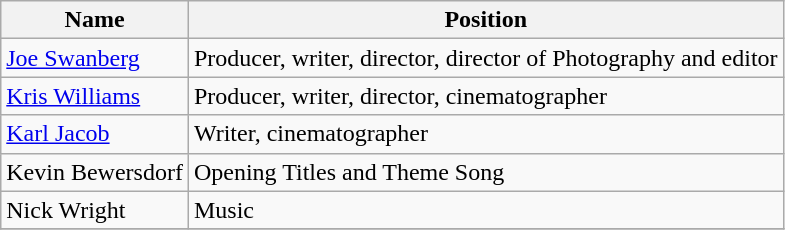<table class="wikitable">
<tr>
<th>Name</th>
<th>Position</th>
</tr>
<tr>
<td><a href='#'>Joe Swanberg</a></td>
<td>Producer, writer, director, director of Photography and editor</td>
</tr>
<tr>
<td><a href='#'>Kris Williams</a></td>
<td>Producer, writer, director, cinematographer</td>
</tr>
<tr>
<td><a href='#'>Karl Jacob</a></td>
<td>Writer, cinematographer</td>
</tr>
<tr>
<td>Kevin Bewersdorf</td>
<td>Opening Titles and Theme Song</td>
</tr>
<tr>
<td>Nick Wright</td>
<td>Music</td>
</tr>
<tr>
</tr>
</table>
